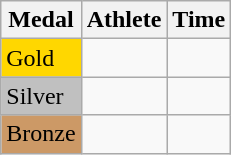<table class="wikitable">
<tr>
<th>Medal</th>
<th>Athlete</th>
<th>Time</th>
</tr>
<tr>
<td bgcolor="gold">Gold</td>
<td></td>
<td></td>
</tr>
<tr>
<td bgcolor="silver">Silver</td>
<td></td>
<td></td>
</tr>
<tr>
<td bgcolor="CC9966">Bronze</td>
<td></td>
<td></td>
</tr>
</table>
